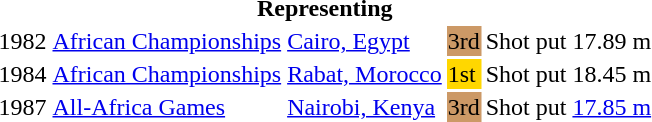<table>
<tr>
<th colspan="6">Representing </th>
</tr>
<tr>
<td>1982</td>
<td><a href='#'>African Championships</a></td>
<td><a href='#'>Cairo, Egypt</a></td>
<td bgcolor=cc9966>3rd</td>
<td>Shot put</td>
<td>17.89 m</td>
</tr>
<tr>
<td>1984</td>
<td><a href='#'>African Championships</a></td>
<td><a href='#'>Rabat, Morocco</a></td>
<td bgcolor=gold>1st</td>
<td>Shot put</td>
<td>18.45 m</td>
</tr>
<tr>
<td>1987</td>
<td><a href='#'>All-Africa Games</a></td>
<td><a href='#'>Nairobi, Kenya</a></td>
<td bgcolor="cc9966">3rd</td>
<td>Shot put</td>
<td><a href='#'>17.85 m</a></td>
</tr>
<tr>
</tr>
</table>
